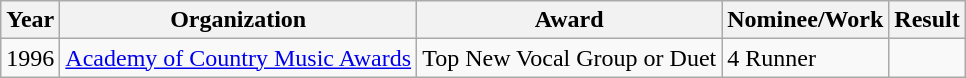<table class="wikitable">
<tr>
<th>Year</th>
<th>Organization</th>
<th>Award</th>
<th>Nominee/Work</th>
<th>Result</th>
</tr>
<tr>
<td>1996</td>
<td><a href='#'>Academy of Country Music Awards</a></td>
<td>Top New Vocal Group or Duet</td>
<td>4 Runner</td>
<td></td>
</tr>
</table>
